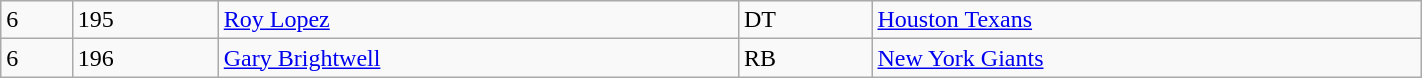<table class="wikitable" style="width:75%;">
<tr>
<td>6</td>
<td>195</td>
<td><a href='#'>Roy Lopez</a></td>
<td>DT</td>
<td><a href='#'>Houston Texans</a></td>
</tr>
<tr>
<td>6</td>
<td>196</td>
<td><a href='#'>Gary Brightwell</a></td>
<td>RB</td>
<td><a href='#'>New York Giants</a></td>
</tr>
</table>
